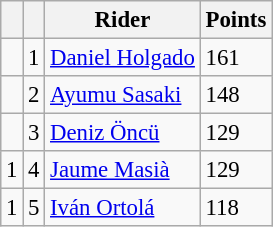<table class="wikitable" style="font-size: 95%;">
<tr>
<th></th>
<th></th>
<th>Rider</th>
<th>Points</th>
</tr>
<tr>
<td></td>
<td align=center>1</td>
<td> <a href='#'>Daniel Holgado</a></td>
<td align=left>161</td>
</tr>
<tr>
<td></td>
<td align=center>2</td>
<td> <a href='#'>Ayumu Sasaki</a></td>
<td align=left>148</td>
</tr>
<tr>
<td></td>
<td align=center>3</td>
<td> <a href='#'>Deniz Öncü</a></td>
<td align=left>129</td>
</tr>
<tr>
<td> 1</td>
<td align=center>4</td>
<td> <a href='#'>Jaume Masià</a></td>
<td align=left>129</td>
</tr>
<tr>
<td> 1</td>
<td align=center>5</td>
<td> <a href='#'>Iván Ortolá</a></td>
<td align=left>118</td>
</tr>
</table>
